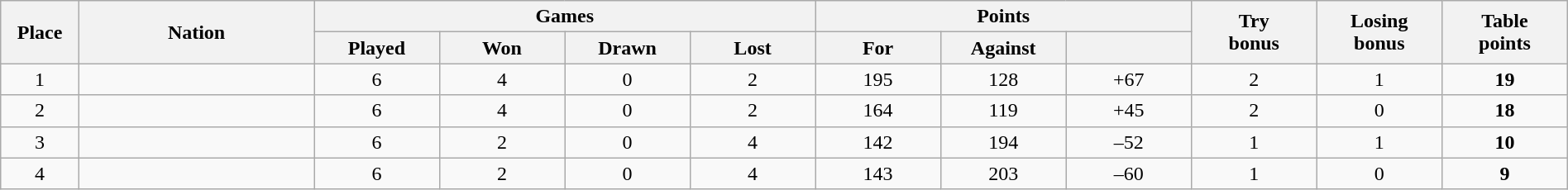<table class="wikitable" style="width:100%;text-align:center">
<tr>
<th rowspan="2" style="width:5%">Place</th>
<th rowspan="2" style="width:15%">Nation</th>
<th colspan="4" style="width:32%">Games</th>
<th colspan="3" style="width:18%">Points</th>
<th rowspan="2" style="width:8%">Try<br>bonus</th>
<th rowspan="2" style="width:8%">Losing<br>bonus</th>
<th rowspan="2" style="width:10%">Table<br>points</th>
</tr>
<tr>
<th style="width:8%">Played</th>
<th style="width:8%">Won</th>
<th style="width:8%">Drawn</th>
<th style="width:8%">Lost</th>
<th style="width:8%">For</th>
<th style="width:8%">Against</th>
<th style="width:8%"></th>
</tr>
<tr>
<td>1</td>
<td align="left"></td>
<td>6</td>
<td>4</td>
<td>0</td>
<td>2</td>
<td>195</td>
<td>128</td>
<td>+67</td>
<td>2</td>
<td>1</td>
<td><strong>19</strong></td>
</tr>
<tr>
<td>2</td>
<td align="left"></td>
<td>6</td>
<td>4</td>
<td>0</td>
<td>2</td>
<td>164</td>
<td>119</td>
<td>+45</td>
<td>2</td>
<td>0</td>
<td><strong>18</strong></td>
</tr>
<tr>
<td>3</td>
<td align="left"></td>
<td>6</td>
<td>2</td>
<td>0</td>
<td>4</td>
<td>142</td>
<td>194</td>
<td>–52</td>
<td>1</td>
<td>1</td>
<td><strong>10</strong></td>
</tr>
<tr>
<td>4</td>
<td align="left"></td>
<td>6</td>
<td>2</td>
<td>0</td>
<td>4</td>
<td>143</td>
<td>203</td>
<td>–60</td>
<td>1</td>
<td>0</td>
<td><strong>9</strong></td>
</tr>
</table>
